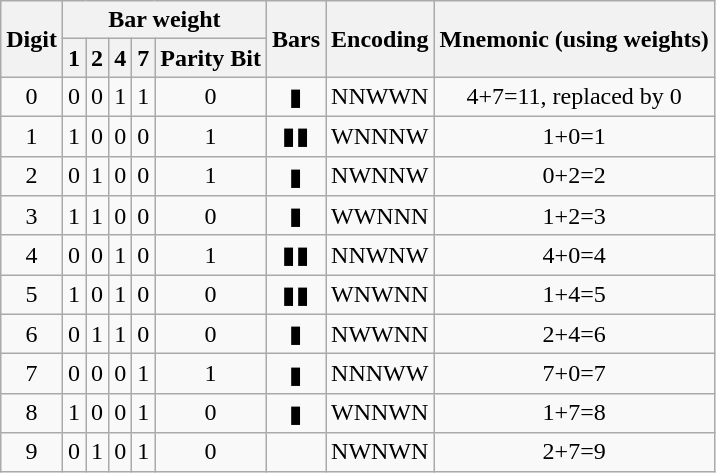<table class="wikitable" border="1" style="text-align:center">
<tr>
<th rowspan=2>Digit</th>
<th colspan=5 rowspan=1>Bar weight</th>
<th rowspan=2>Bars</th>
<th rowspan=2>Encoding</th>
<th rowspan=2>Mnemonic (using weights)</th>
</tr>
<tr>
<th>1</th>
<th>2</th>
<th>4</th>
<th>7</th>
<th>Parity Bit</th>
</tr>
<tr>
<td>0</td>
<td>0</td>
<td>0</td>
<td>1</td>
<td>1</td>
<td>0</td>
<td>▮ </td>
<td>NNWWN</td>
<td>4+7=11, replaced by 0</td>
</tr>
<tr>
<td>1</td>
<td>1</td>
<td>0</td>
<td>0</td>
<td>0</td>
<td>1</td>
<td>▮▮</td>
<td>WNNNW</td>
<td>1+0=1</td>
</tr>
<tr>
<td>2</td>
<td>0</td>
<td>1</td>
<td>0</td>
<td>0</td>
<td>1</td>
<td> ▮</td>
<td>NWNNW</td>
<td>0+2=2</td>
</tr>
<tr>
<td>3</td>
<td>1</td>
<td>1</td>
<td>0</td>
<td>0</td>
<td>0</td>
<td>▮ </td>
<td>WWNNN</td>
<td>1+2=3</td>
</tr>
<tr>
<td>4</td>
<td>0</td>
<td>0</td>
<td>1</td>
<td>0</td>
<td>1</td>
<td>▮▮</td>
<td>NNWNW</td>
<td>4+0=4</td>
</tr>
<tr>
<td>5</td>
<td>1</td>
<td>0</td>
<td>1</td>
<td>0</td>
<td>0</td>
<td>▮▮</td>
<td>WNWNN</td>
<td>1+4=5</td>
</tr>
<tr>
<td>6</td>
<td>0</td>
<td>1</td>
<td>1</td>
<td>0</td>
<td>0</td>
<td> ▮</td>
<td>NWWNN</td>
<td>2+4=6</td>
</tr>
<tr>
<td>7</td>
<td>0</td>
<td>0</td>
<td>0</td>
<td>1</td>
<td>1</td>
<td> ▮</td>
<td>NNNWW</td>
<td>7+0=7</td>
</tr>
<tr>
<td>8</td>
<td>1</td>
<td>0</td>
<td>0</td>
<td>1</td>
<td>0</td>
<td>▮ </td>
<td>WNNWN</td>
<td>1+7=8</td>
</tr>
<tr>
<td>9</td>
<td>0</td>
<td>1</td>
<td>0</td>
<td>1</td>
<td>0</td>
<td>  </td>
<td>NWNWN</td>
<td>2+7=9</td>
</tr>
</table>
